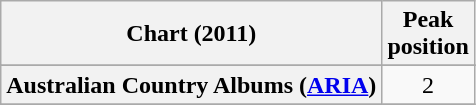<table class="wikitable sortable plainrowheaders" style="text-align:center">
<tr>
<th scope="col">Chart (2011)</th>
<th scope="col">Peak<br> position</th>
</tr>
<tr>
</tr>
<tr>
<th scope="row">Australian Country Albums (<a href='#'>ARIA</a>)</th>
<td>2</td>
</tr>
<tr>
</tr>
</table>
